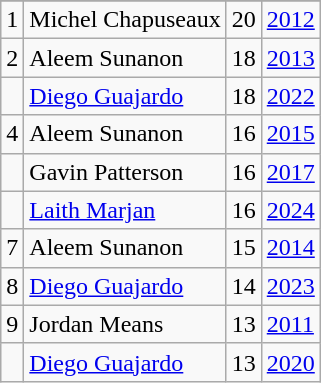<table class="wikitable">
<tr>
</tr>
<tr>
<td>1</td>
<td>Michel Chapuseaux</td>
<td>20</td>
<td><a href='#'>2012</a></td>
</tr>
<tr>
<td>2</td>
<td>Aleem Sunanon</td>
<td>18</td>
<td><a href='#'>2013</a></td>
</tr>
<tr>
<td></td>
<td><a href='#'>Diego Guajardo</a></td>
<td>18</td>
<td><a href='#'>2022</a></td>
</tr>
<tr>
<td>4</td>
<td>Aleem Sunanon</td>
<td>16</td>
<td><a href='#'>2015</a></td>
</tr>
<tr>
<td></td>
<td>Gavin Patterson</td>
<td>16</td>
<td><a href='#'>2017</a></td>
</tr>
<tr>
<td></td>
<td><a href='#'>Laith Marjan</a></td>
<td>16</td>
<td><a href='#'>2024</a></td>
</tr>
<tr>
<td>7</td>
<td>Aleem Sunanon</td>
<td>15</td>
<td><a href='#'>2014</a></td>
</tr>
<tr>
<td>8</td>
<td><a href='#'>Diego Guajardo</a></td>
<td>14</td>
<td><a href='#'>2023</a></td>
</tr>
<tr>
<td>9</td>
<td>Jordan Means</td>
<td>13</td>
<td><a href='#'>2011</a></td>
</tr>
<tr>
<td></td>
<td><a href='#'>Diego Guajardo</a></td>
<td>13</td>
<td><a href='#'>2020</a></td>
</tr>
</table>
